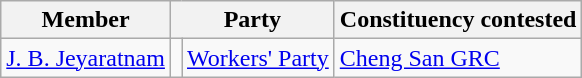<table class="wikitable sortable">
<tr>
<th>Member</th>
<th colspan="2">Party</th>
<th>Constituency contested</th>
</tr>
<tr>
<td><a href='#'>J. B. Jeyaratnam</a></td>
<td></td>
<td><a href='#'>Workers' Party</a></td>
<td><a href='#'>Cheng San GRC</a></td>
</tr>
</table>
